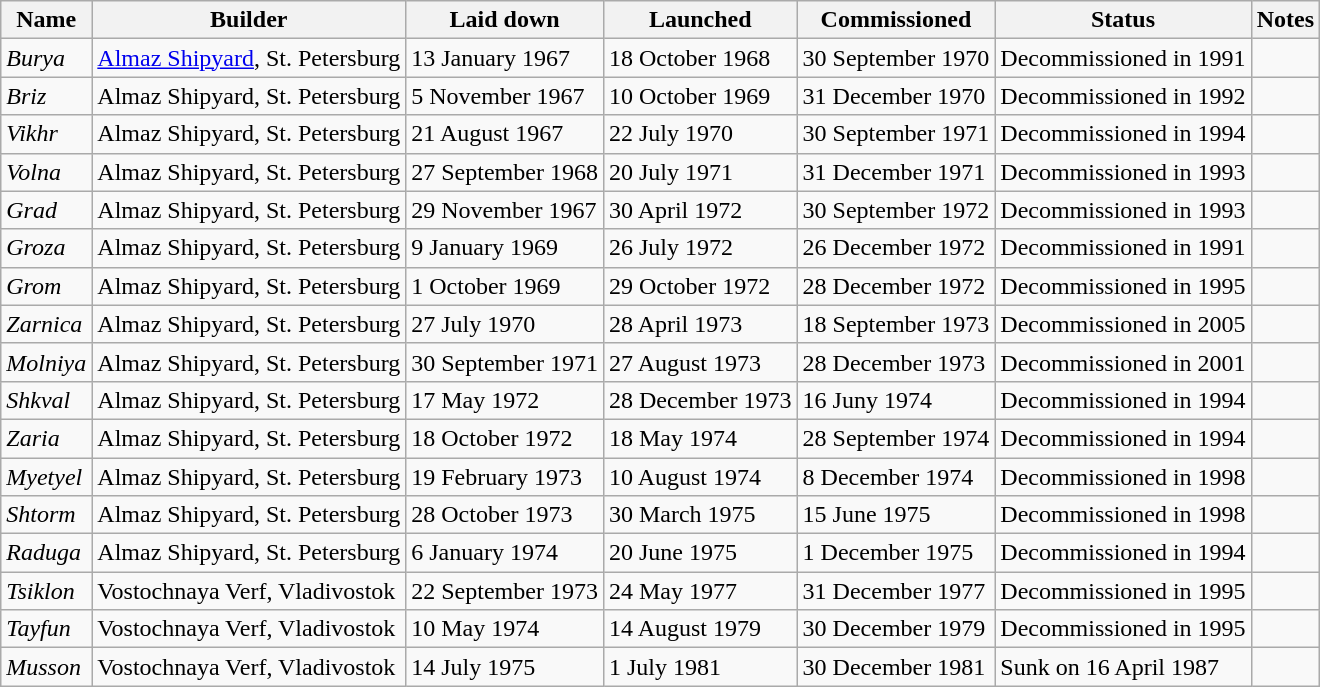<table class="wikitable">
<tr>
<th>Name</th>
<th>Builder</th>
<th>Laid down</th>
<th>Launched</th>
<th>Commissioned</th>
<th>Status</th>
<th>Notes</th>
</tr>
<tr>
<td><em>Burya</em></td>
<td><a href='#'>Almaz Shipyard</a>, St. Petersburg</td>
<td>13 January 1967</td>
<td>18 October 1968</td>
<td>30 September 1970</td>
<td>Decommissioned in 1991</td>
<td></td>
</tr>
<tr>
<td><em>Briz</em></td>
<td>Almaz Shipyard, St. Petersburg</td>
<td>5 November 1967</td>
<td>10 October 1969</td>
<td>31 December 1970</td>
<td>Decommissioned in 1992</td>
<td></td>
</tr>
<tr>
<td><em>Vikhr</em></td>
<td>Almaz Shipyard, St. Petersburg</td>
<td>21 August 1967</td>
<td>22 July 1970</td>
<td>30 September 1971</td>
<td>Decommissioned in 1994</td>
<td></td>
</tr>
<tr>
<td><em>Volna</em></td>
<td>Almaz Shipyard, St. Petersburg</td>
<td>27 September 1968</td>
<td>20 July 1971</td>
<td>31 December 1971</td>
<td>Decommissioned in 1993</td>
<td></td>
</tr>
<tr>
<td><em>Grad</em></td>
<td>Almaz Shipyard, St. Petersburg</td>
<td>29 November 1967</td>
<td>30 April 1972</td>
<td>30 September 1972</td>
<td>Decommissioned in 1993</td>
<td></td>
</tr>
<tr>
<td><em>Groza</em></td>
<td>Almaz Shipyard, St. Petersburg</td>
<td>9 January 1969</td>
<td>26 July 1972</td>
<td>26 December 1972</td>
<td>Decommissioned in 1991</td>
<td></td>
</tr>
<tr>
<td><em>Grom</em></td>
<td>Almaz Shipyard, St. Petersburg</td>
<td>1 October 1969</td>
<td>29 October 1972</td>
<td>28 December 1972</td>
<td>Decommissioned in 1995</td>
<td></td>
</tr>
<tr>
<td><em>Zarnica</em></td>
<td>Almaz Shipyard, St. Petersburg</td>
<td>27 July 1970</td>
<td>28 April 1973</td>
<td>18 September 1973</td>
<td>Decommissioned in 2005</td>
<td></td>
</tr>
<tr>
<td><em>Molniya</em></td>
<td>Almaz Shipyard, St. Petersburg</td>
<td>30 September 1971</td>
<td>27 August 1973</td>
<td>28 December 1973</td>
<td>Decommissioned in 2001</td>
<td></td>
</tr>
<tr>
<td><em>Shkval</em></td>
<td>Almaz Shipyard, St. Petersburg</td>
<td>17 May 1972</td>
<td>28 December 1973</td>
<td>16 Juny 1974</td>
<td>Decommissioned in 1994</td>
<td></td>
</tr>
<tr>
<td><em>Zaria</em></td>
<td>Almaz Shipyard, St. Petersburg</td>
<td>18 October 1972</td>
<td>18 May 1974</td>
<td>28 September 1974</td>
<td>Decommissioned in 1994</td>
<td></td>
</tr>
<tr>
<td><em>Myetyel</em></td>
<td>Almaz Shipyard, St. Petersburg</td>
<td>19 February 1973</td>
<td>10 August 1974</td>
<td>8 December 1974</td>
<td>Decommissioned in 1998</td>
<td></td>
</tr>
<tr>
<td><em>Shtorm</em></td>
<td>Almaz Shipyard, St. Petersburg</td>
<td>28 October 1973</td>
<td>30 March 1975</td>
<td>15 June 1975</td>
<td>Decommissioned in 1998</td>
<td></td>
</tr>
<tr>
<td><em>Raduga</em></td>
<td>Almaz Shipyard, St. Petersburg</td>
<td>6 January 1974</td>
<td>20 June 1975</td>
<td>1 December 1975</td>
<td>Decommissioned in 1994</td>
<td></td>
</tr>
<tr>
<td><em>Tsiklon</em></td>
<td>Vostochnaya Verf, Vladivostok</td>
<td>22 September 1973</td>
<td>24 May 1977</td>
<td>31 December 1977</td>
<td>Decommissioned in 1995</td>
<td></td>
</tr>
<tr>
<td><em>Tayfun</em></td>
<td>Vostochnaya Verf, Vladivostok</td>
<td>10 May 1974</td>
<td>14 August 1979</td>
<td>30 December 1979</td>
<td>Decommissioned in 1995</td>
<td></td>
</tr>
<tr>
<td><em>Musson</em></td>
<td>Vostochnaya Verf, Vladivostok</td>
<td>14 July 1975</td>
<td>1 July 1981</td>
<td>30 December 1981</td>
<td>Sunk on 16 April 1987</td>
<td></td>
</tr>
</table>
